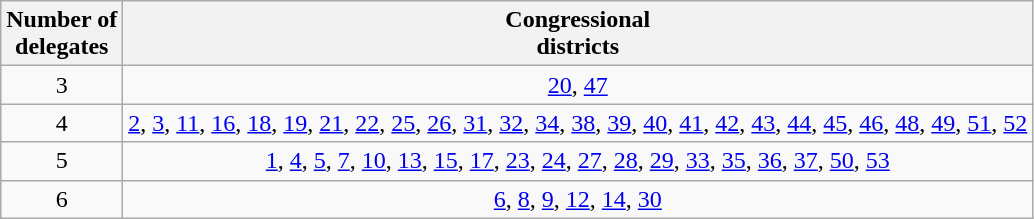<table class = "wikitable" style="text-align:center;">
<tr>
<th>Number of <br> delegates</th>
<th>Congressional<br>districts</th>
</tr>
<tr>
<td>3</td>
<td><a href='#'>20</a>, <a href='#'>47</a></td>
</tr>
<tr>
<td>4</td>
<td><a href='#'>2</a>, <a href='#'>3</a>, <a href='#'>11</a>, <a href='#'>16</a>, <a href='#'>18</a>, <a href='#'>19</a>, <a href='#'>21</a>, <a href='#'>22</a>, <a href='#'>25</a>, <a href='#'>26</a>, <a href='#'>31</a>, <a href='#'>32</a>, <a href='#'>34</a>, <a href='#'>38</a>, <a href='#'>39</a>, <a href='#'>40</a>, <a href='#'>41</a>, <a href='#'>42</a>, <a href='#'>43</a>, <a href='#'>44</a>, <a href='#'>45</a>, <a href='#'>46</a>, <a href='#'>48</a>, <a href='#'>49</a>, <a href='#'>51</a>, <a href='#'>52</a></td>
</tr>
<tr>
<td>5</td>
<td><a href='#'>1</a>, <a href='#'>4</a>, <a href='#'>5</a>, <a href='#'>7</a>, <a href='#'>10</a>, <a href='#'>13</a>, <a href='#'>15</a>, <a href='#'>17</a>, <a href='#'>23</a>, <a href='#'>24</a>, <a href='#'>27</a>, <a href='#'>28</a>, <a href='#'>29</a>, <a href='#'>33</a>, <a href='#'>35</a>, <a href='#'>36</a>, <a href='#'>37</a>, <a href='#'>50</a>, <a href='#'>53</a></td>
</tr>
<tr>
<td>6</td>
<td><a href='#'>6</a>, <a href='#'>8</a>, <a href='#'>9</a>, <a href='#'>12</a>, <a href='#'>14</a>, <a href='#'>30</a></td>
</tr>
</table>
